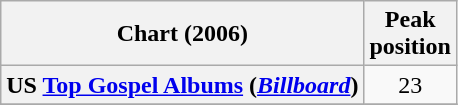<table class="wikitable sortable plainrowheaders">
<tr>
<th scope="col">Chart (2006)</th>
<th scope="col">Peak<br>position</th>
</tr>
<tr>
<th scope="row">US <a href='#'>Top Gospel Albums</a> (<a href='#'><em>Billboard</em></a>)</th>
<td align="center">23</td>
</tr>
<tr>
</tr>
</table>
